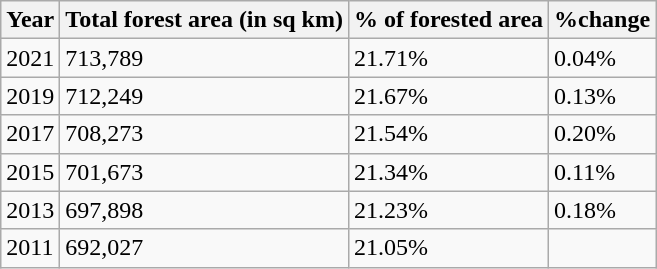<table class="wikitable">
<tr>
<th>Year</th>
<th>Total forest area (in sq km)</th>
<th>% of forested area</th>
<th>%change</th>
</tr>
<tr>
<td>2021</td>
<td>713,789</td>
<td>21.71%</td>
<td>0.04%</td>
</tr>
<tr>
<td>2019</td>
<td>712,249</td>
<td>21.67%</td>
<td>0.13%</td>
</tr>
<tr>
<td>2017</td>
<td>708,273</td>
<td>21.54%</td>
<td>0.20%</td>
</tr>
<tr>
<td>2015</td>
<td>701,673</td>
<td>21.34%</td>
<td>0.11%</td>
</tr>
<tr>
<td>2013</td>
<td>697,898</td>
<td>21.23%</td>
<td>0.18%</td>
</tr>
<tr>
<td>2011</td>
<td>692,027</td>
<td>21.05%</td>
<td></td>
</tr>
</table>
